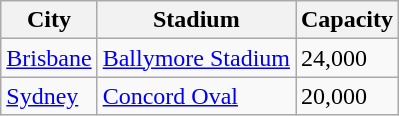<table class="wikitable">
<tr>
<th>City</th>
<th>Stadium</th>
<th>Capacity</th>
</tr>
<tr>
<td><a href='#'>Brisbane</a></td>
<td><a href='#'>Ballymore Stadium</a></td>
<td>24,000</td>
</tr>
<tr>
<td><a href='#'>Sydney</a></td>
<td><a href='#'>Concord Oval</a></td>
<td>20,000</td>
</tr>
</table>
